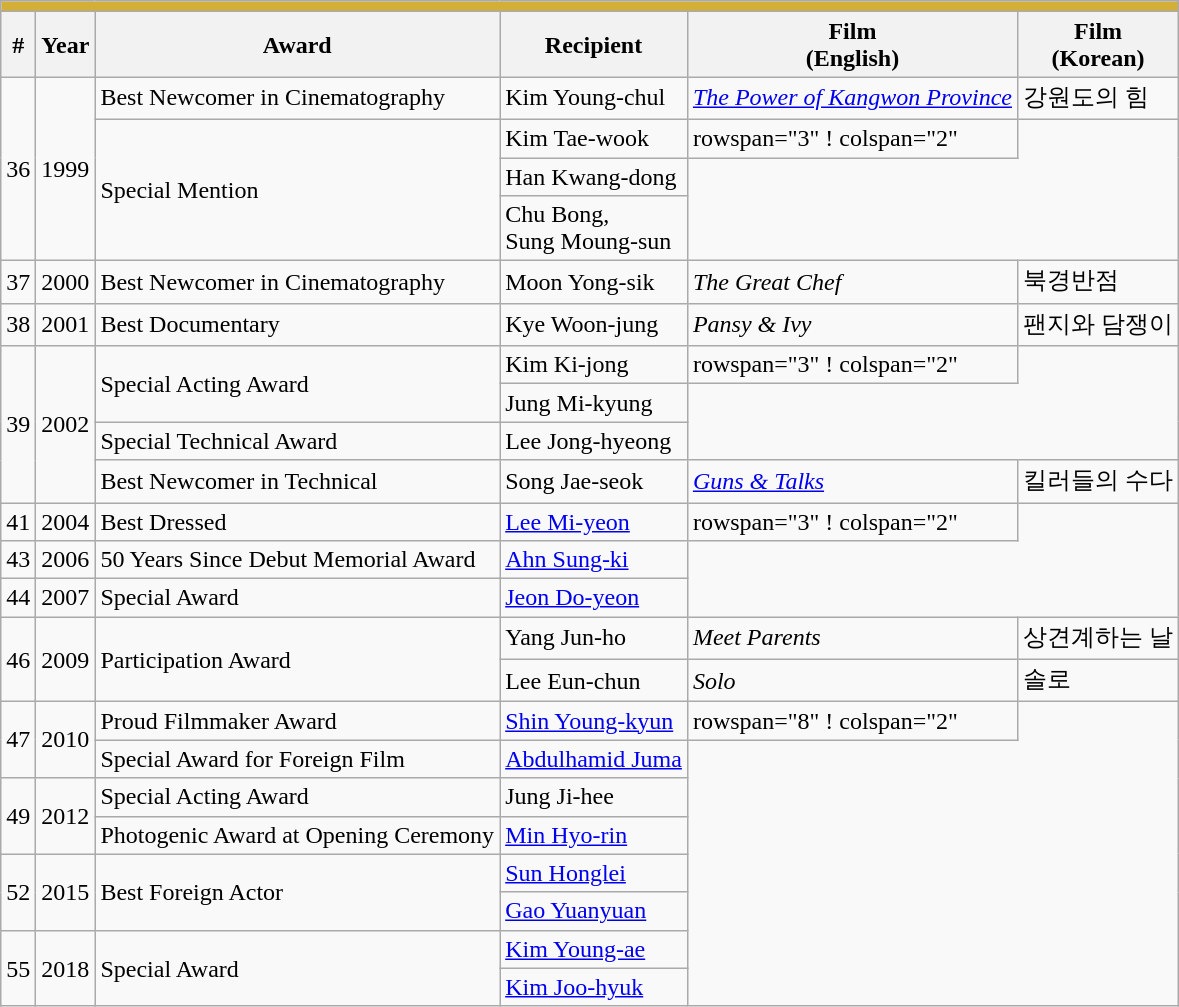<table class="wikitable collapsible collapsed">
<tr>
<th colspan="6" style="background: #D4AF37;"></th>
</tr>
<tr>
<th>#</th>
<th>Year</th>
<th>Award</th>
<th>Recipient</th>
<th>Film<br>(English)</th>
<th>Film<br>(Korean)</th>
</tr>
<tr>
<td rowspan="4">36</td>
<td rowspan="4">1999</td>
<td>Best Newcomer in Cinematography</td>
<td>Kim Young-chul</td>
<td><em><a href='#'>The Power of Kangwon Province</a></em></td>
<td>강원도의 힘</td>
</tr>
<tr>
<td rowspan="3">Special Mention</td>
<td>Kim Tae-wook</td>
<td>rowspan="3" ! colspan="2" </td>
</tr>
<tr>
<td>Han Kwang-dong</td>
</tr>
<tr>
<td>Chu Bong,<br>Sung Moung-sun</td>
</tr>
<tr>
<td>37</td>
<td>2000</td>
<td>Best Newcomer in Cinematography</td>
<td>Moon Yong-sik</td>
<td><em>The Great Chef</em></td>
<td>북경반점</td>
</tr>
<tr>
<td>38</td>
<td>2001</td>
<td>Best Documentary</td>
<td>Kye Woon-jung</td>
<td><em>Pansy & Ivy</em></td>
<td>팬지와 담쟁이</td>
</tr>
<tr>
<td rowspan="4">39</td>
<td rowspan="4">2002</td>
<td rowspan="2">Special Acting Award</td>
<td>Kim Ki-jong</td>
<td>rowspan="3" ! colspan="2" </td>
</tr>
<tr>
<td>Jung Mi-kyung</td>
</tr>
<tr>
<td>Special Technical Award</td>
<td>Lee Jong-hyeong</td>
</tr>
<tr>
<td>Best Newcomer in Technical</td>
<td>Song Jae-seok</td>
<td><em><a href='#'>Guns & Talks</a></em></td>
<td>킬러들의 수다</td>
</tr>
<tr>
<td>41</td>
<td>2004</td>
<td>Best Dressed</td>
<td><a href='#'>Lee Mi-yeon</a></td>
<td>rowspan="3" ! colspan="2" </td>
</tr>
<tr>
<td>43</td>
<td>2006</td>
<td>50 Years Since Debut Memorial Award</td>
<td><a href='#'>Ahn Sung-ki</a></td>
</tr>
<tr>
<td>44</td>
<td>2007</td>
<td>Special Award</td>
<td><a href='#'>Jeon Do-yeon</a></td>
</tr>
<tr>
<td rowspan="2">46</td>
<td rowspan="2">2009</td>
<td rowspan="2">Participation Award</td>
<td>Yang Jun-ho</td>
<td><em>Meet Parents</em></td>
<td>상견계하는 날</td>
</tr>
<tr>
<td>Lee Eun-chun</td>
<td><em>Solo</em></td>
<td>솔로</td>
</tr>
<tr>
<td rowspan="2">47</td>
<td rowspan="2">2010</td>
<td>Proud Filmmaker Award</td>
<td><a href='#'>Shin Young-kyun</a></td>
<td>rowspan="8" ! colspan="2" </td>
</tr>
<tr>
<td>Special Award for Foreign Film</td>
<td><a href='#'>Abdulhamid Juma</a></td>
</tr>
<tr>
<td rowspan="2">49</td>
<td rowspan="2">2012</td>
<td>Special Acting Award</td>
<td>Jung Ji-hee</td>
</tr>
<tr>
<td>Photogenic Award at Opening Ceremony</td>
<td><a href='#'>Min Hyo-rin</a></td>
</tr>
<tr>
<td rowspan="2">52</td>
<td rowspan="2">2015</td>
<td rowspan="2">Best Foreign Actor</td>
<td><a href='#'>Sun Honglei</a></td>
</tr>
<tr>
<td><a href='#'>Gao Yuanyuan</a></td>
</tr>
<tr>
<td rowspan="2">55</td>
<td rowspan="2">2018</td>
<td rowspan="2">Special Award</td>
<td><a href='#'>Kim Young-ae</a></td>
</tr>
<tr>
<td><a href='#'>Kim Joo-hyuk</a></td>
</tr>
</table>
